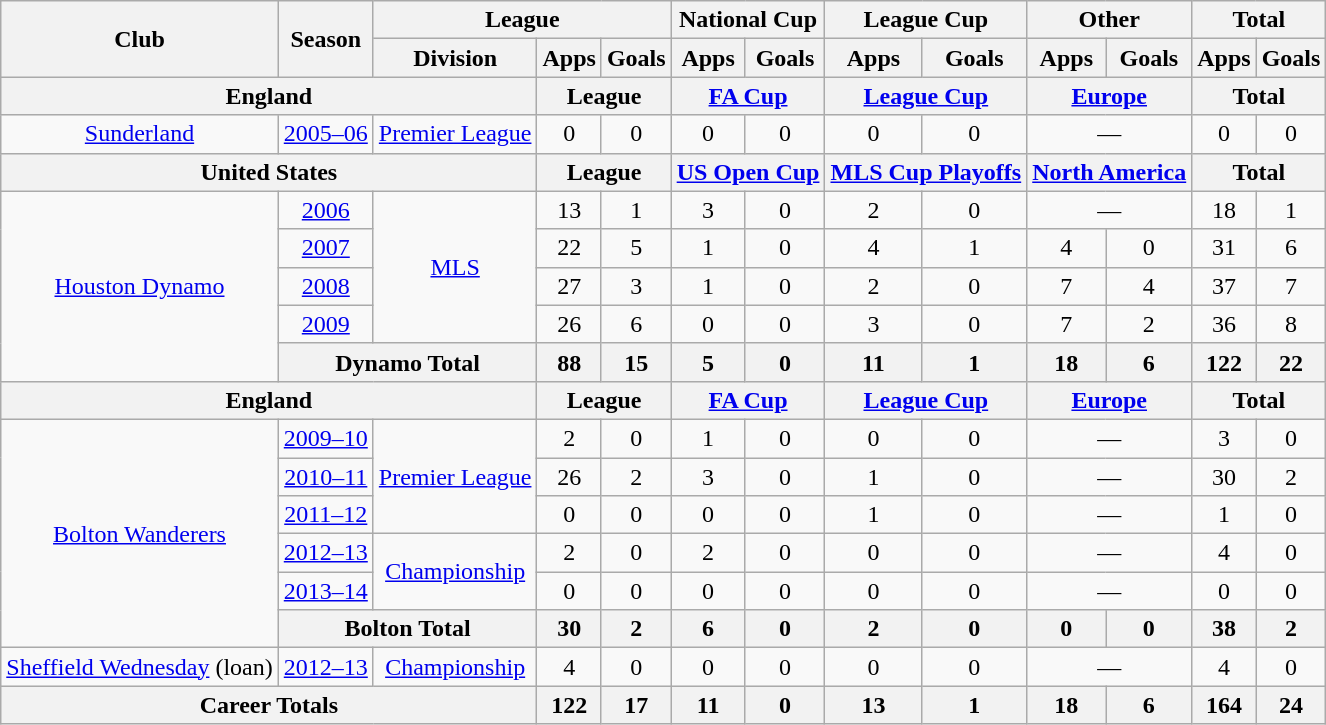<table class="wikitable" style="text-align: center">
<tr>
<th rowspan="2">Club</th>
<th rowspan="2">Season</th>
<th colspan="3">League</th>
<th colspan="2">National Cup</th>
<th colspan="2">League Cup</th>
<th colspan="2">Other</th>
<th colspan="2">Total</th>
</tr>
<tr>
<th>Division</th>
<th>Apps</th>
<th>Goals</th>
<th>Apps</th>
<th>Goals</th>
<th>Apps</th>
<th>Goals</th>
<th>Apps</th>
<th>Goals</th>
<th>Apps</th>
<th>Goals</th>
</tr>
<tr>
<th colspan="3">England</th>
<th colspan="2">League</th>
<th colspan="2"><a href='#'>FA Cup</a></th>
<th colspan="2"><a href='#'>League Cup</a></th>
<th colspan="2"><a href='#'>Europe</a></th>
<th colspan="2">Total</th>
</tr>
<tr>
<td><a href='#'>Sunderland</a></td>
<td><a href='#'>2005–06</a></td>
<td><a href='#'>Premier League</a></td>
<td>0</td>
<td>0</td>
<td>0</td>
<td>0</td>
<td>0</td>
<td>0</td>
<td colspan="2">—</td>
<td>0</td>
<td>0</td>
</tr>
<tr>
<th colspan="3">United States</th>
<th colspan="2">League</th>
<th colspan="2"><a href='#'>US Open Cup</a></th>
<th colspan="2"><a href='#'>MLS Cup Playoffs</a></th>
<th colspan="2"><a href='#'>North America</a></th>
<th colspan="2">Total</th>
</tr>
<tr>
<td rowspan="5"><a href='#'>Houston Dynamo</a></td>
<td><a href='#'>2006</a></td>
<td rowspan="4"><a href='#'>MLS</a></td>
<td>13</td>
<td>1</td>
<td>3</td>
<td>0</td>
<td>2</td>
<td>0</td>
<td colspan="2">—</td>
<td>18</td>
<td>1</td>
</tr>
<tr>
<td><a href='#'>2007</a></td>
<td>22</td>
<td>5</td>
<td>1</td>
<td>0</td>
<td>4</td>
<td>1</td>
<td>4</td>
<td>0</td>
<td>31</td>
<td>6</td>
</tr>
<tr>
<td><a href='#'>2008</a></td>
<td>27</td>
<td>3</td>
<td>1</td>
<td>0</td>
<td>2</td>
<td>0</td>
<td>7</td>
<td>4</td>
<td>37</td>
<td>7</td>
</tr>
<tr>
<td><a href='#'>2009</a></td>
<td>26</td>
<td>6</td>
<td>0</td>
<td>0</td>
<td>3</td>
<td>0</td>
<td>7</td>
<td>2</td>
<td>36</td>
<td>8</td>
</tr>
<tr>
<th colspan="2">Dynamo Total</th>
<th>88</th>
<th>15</th>
<th>5</th>
<th>0</th>
<th>11</th>
<th>1</th>
<th>18</th>
<th>6</th>
<th>122</th>
<th>22</th>
</tr>
<tr>
<th colspan="3">England</th>
<th colspan="2">League</th>
<th colspan="2"><a href='#'>FA Cup</a></th>
<th colspan="2"><a href='#'>League Cup</a></th>
<th colspan="2"><a href='#'>Europe</a></th>
<th colspan="2">Total</th>
</tr>
<tr>
<td rowspan="6"><a href='#'>Bolton Wanderers</a></td>
<td><a href='#'>2009–10</a></td>
<td rowspan="3"><a href='#'>Premier League</a></td>
<td>2</td>
<td>0</td>
<td>1</td>
<td>0</td>
<td>0</td>
<td>0</td>
<td colspan="2">—</td>
<td>3</td>
<td>0</td>
</tr>
<tr>
<td><a href='#'>2010–11</a></td>
<td>26</td>
<td>2</td>
<td>3</td>
<td>0</td>
<td>1</td>
<td>0</td>
<td colspan="2">—</td>
<td>30</td>
<td>2</td>
</tr>
<tr>
<td><a href='#'>2011–12</a></td>
<td>0</td>
<td>0</td>
<td>0</td>
<td>0</td>
<td>1</td>
<td>0</td>
<td colspan="2">—</td>
<td>1</td>
<td>0</td>
</tr>
<tr>
<td><a href='#'>2012–13</a></td>
<td rowspan="2"><a href='#'>Championship</a></td>
<td>2</td>
<td>0</td>
<td>2</td>
<td>0</td>
<td>0</td>
<td>0</td>
<td colspan="2">—</td>
<td>4</td>
<td>0</td>
</tr>
<tr>
<td><a href='#'>2013–14</a></td>
<td>0</td>
<td>0</td>
<td>0</td>
<td>0</td>
<td>0</td>
<td>0</td>
<td colspan="2">—</td>
<td>0</td>
<td>0</td>
</tr>
<tr>
<th colspan="2">Bolton Total</th>
<th>30</th>
<th>2</th>
<th>6</th>
<th>0</th>
<th>2</th>
<th>0</th>
<th>0</th>
<th>0</th>
<th>38</th>
<th>2</th>
</tr>
<tr>
<td><a href='#'>Sheffield Wednesday</a> (loan)</td>
<td><a href='#'>2012–13</a></td>
<td><a href='#'>Championship</a></td>
<td>4</td>
<td>0</td>
<td>0</td>
<td>0</td>
<td>0</td>
<td>0</td>
<td colspan="2">—</td>
<td>4</td>
<td>0</td>
</tr>
<tr>
<th colspan="3">Career Totals</th>
<th>122</th>
<th>17</th>
<th>11</th>
<th>0</th>
<th>13</th>
<th>1</th>
<th>18</th>
<th>6</th>
<th>164</th>
<th>24</th>
</tr>
</table>
